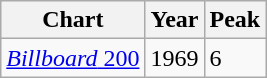<table class="wikitable sortable">
<tr>
<th scope="col">Chart</th>
<th scope="col">Year</th>
<th scope="col">Peak</th>
</tr>
<tr>
<td scope="row"><a href='#'><em>Billboard</em> 200</a></td>
<td>1969</td>
<td>6</td>
</tr>
</table>
